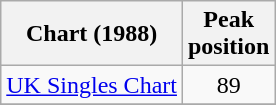<table class="wikitable sortable">
<tr>
<th align"left">Chart (1988)</th>
<th align="center">Peak<br>position</th>
</tr>
<tr>
<td><a href='#'>UK Singles Chart</a></td>
<td align="center">89</td>
</tr>
<tr>
</tr>
</table>
